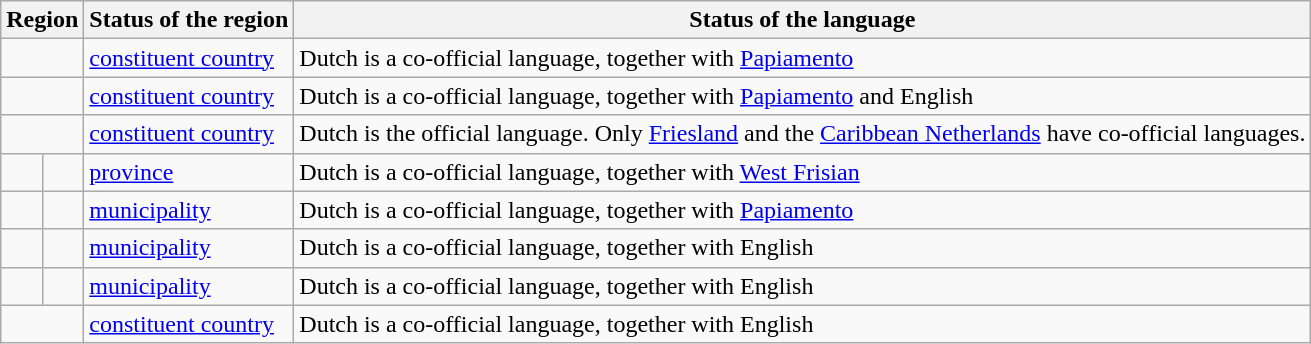<table class="wikitable">
<tr>
<th colspan="2">Region</th>
<th>Status of the region</th>
<th>Status of the language</th>
</tr>
<tr>
<td colspan="2"></td>
<td><a href='#'>constituent country</a></td>
<td>Dutch is a co-official language, together with <a href='#'>Papiamento</a></td>
</tr>
<tr>
<td colspan="2"></td>
<td><a href='#'>constituent country</a></td>
<td>Dutch is a co-official language, together with <a href='#'>Papiamento</a> and English</td>
</tr>
<tr>
<td colspan="2"></td>
<td><a href='#'>constituent country</a></td>
<td>Dutch is the official language. Only <a href='#'>Friesland</a> and the <a href='#'>Caribbean Netherlands</a> have co-official languages.</td>
</tr>
<tr>
<td></td>
<td></td>
<td><a href='#'>province</a></td>
<td>Dutch is a co-official language, together with <a href='#'>West Frisian</a></td>
</tr>
<tr>
<td></td>
<td></td>
<td><a href='#'>municipality</a></td>
<td>Dutch is a co-official language, together with <a href='#'>Papiamento</a></td>
</tr>
<tr>
<td></td>
<td></td>
<td><a href='#'>municipality</a></td>
<td>Dutch is a co-official language, together with English</td>
</tr>
<tr>
<td></td>
<td></td>
<td><a href='#'>municipality</a></td>
<td>Dutch is a co-official language, together with English</td>
</tr>
<tr>
<td colspan="2"></td>
<td><a href='#'>constituent country</a></td>
<td>Dutch is a co-official language, together with English</td>
</tr>
</table>
